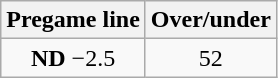<table class="wikitable">
<tr align="center">
<th style=>Pregame line</th>
<th style=>Over/under</th>
</tr>
<tr align="center">
<td><strong>ND</strong> −2.5</td>
<td>52</td>
</tr>
</table>
